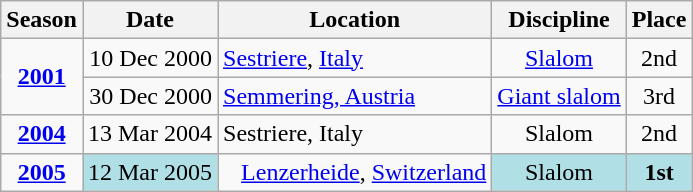<table class="wikitable" style="text-align:center; font-size:100%;">
<tr>
<th>Season</th>
<th>Date</th>
<th>Location</th>
<th>Discipline</th>
<th>Place</th>
</tr>
<tr>
<td rowspan=2><strong><a href='#'>2001</a></strong></td>
<td align=right>10 Dec 2000</td>
<td align=left> <a href='#'>Sestriere</a>, <a href='#'>Italy</a></td>
<td><a href='#'>Slalom</a></td>
<td>2nd</td>
</tr>
<tr>
<td align=right>30 Dec 2000</td>
<td align=left> <a href='#'>Semmering, Austria</a></td>
<td align=center><a href='#'>Giant slalom</a></td>
<td>3rd</td>
</tr>
<tr>
<td><strong><a href='#'>2004</a></strong></td>
<td align=right>13 Mar 2004</td>
<td align=left> Sestriere, Italy</td>
<td>Slalom</td>
<td>2nd</td>
</tr>
<tr>
<td><strong><a href='#'>2005</a></strong></td>
<td align=right bgcolor="#BOEOE6">12 Mar 2005</td>
<td align=left>   <a href='#'>Lenzerheide</a>, <a href='#'>Switzerland</a></td>
<td bgcolor="#BOEOE6">Slalom</td>
<td bgcolor="#BOEOE6"><strong>1st</strong></td>
</tr>
</table>
